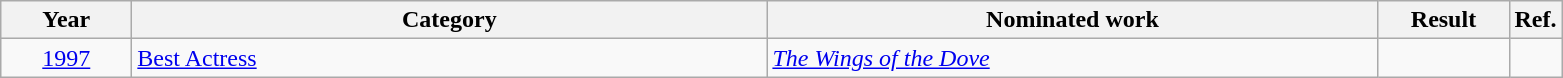<table class=wikitable>
<tr>
<th scope="col" style="width:5em;">Year</th>
<th scope="col" style="width:26em;">Category</th>
<th scope="col" style="width:25em;">Nominated work</th>
<th scope="col" style="width:5em;">Result</th>
<th>Ref.</th>
</tr>
<tr>
<td style="text-align:center;"><a href='#'>1997</a></td>
<td><a href='#'>Best Actress</a></td>
<td><em><a href='#'>The Wings of the Dove</a></em></td>
<td></td>
<td></td>
</tr>
</table>
